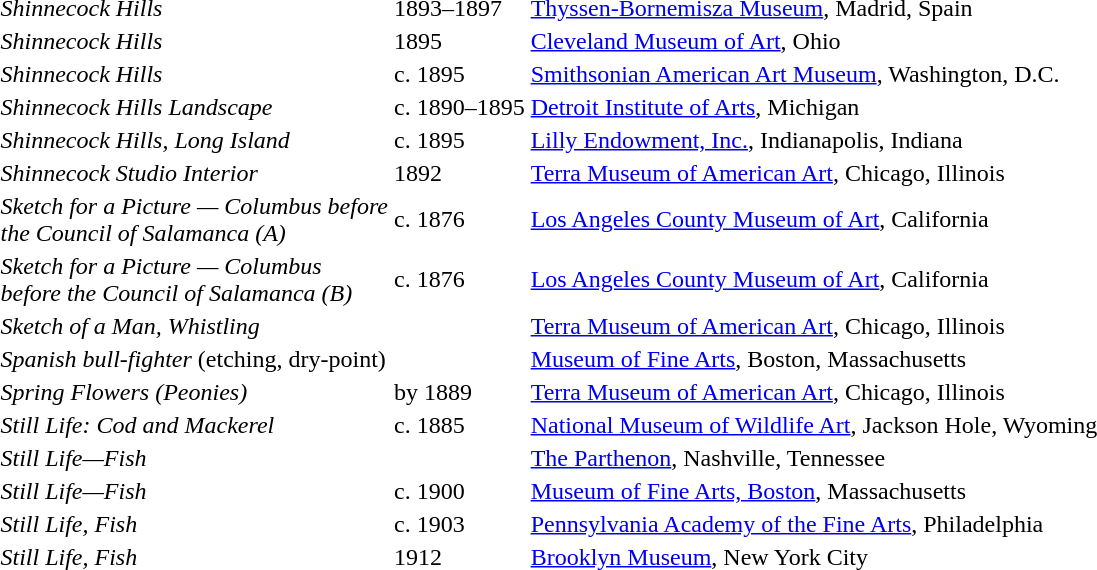<table>
<tr>
<td><em>Shinnecock Hills</em></td>
<td>1893–1897</td>
<td><a href='#'>Thyssen-Bornemisza Museum</a>, Madrid, Spain</td>
</tr>
<tr>
<td><em>Shinnecock Hills</em></td>
<td>1895</td>
<td><a href='#'>Cleveland Museum of Art</a>, Ohio</td>
</tr>
<tr>
<td><em>Shinnecock Hills</em></td>
<td>c. 1895</td>
<td><a href='#'>Smithsonian American Art Museum</a>, Washington, D.C.</td>
</tr>
<tr>
<td><em>Shinnecock Hills Landscape</em></td>
<td>c. 1890–1895</td>
<td><a href='#'>Detroit Institute of Arts</a>, Michigan</td>
</tr>
<tr>
<td><em>Shinnecock Hills, Long Island</em></td>
<td>c. 1895</td>
<td><a href='#'>Lilly Endowment, Inc.</a>, Indianapolis, Indiana</td>
</tr>
<tr>
<td><em>Shinnecock Studio Interior</em></td>
<td>1892</td>
<td><a href='#'>Terra Museum of American Art</a>, Chicago, Illinois</td>
</tr>
<tr>
<td><em>Sketch for a Picture — Columbus before<br> the Council of Salamanca (A)</em></td>
<td>c. 1876</td>
<td><a href='#'>Los Angeles County Museum of Art</a>, California</td>
</tr>
<tr>
<td><em>Sketch for a Picture — Columbus<br> before the Council of Salamanca (B)</em></td>
<td>c. 1876</td>
<td><a href='#'>Los Angeles County Museum of Art</a>, California</td>
</tr>
<tr>
<td><em>Sketch of a Man, Whistling</em></td>
<td></td>
<td><a href='#'>Terra Museum of American Art</a>, Chicago, Illinois</td>
</tr>
<tr>
<td><em>Spanish bull-fighter</em> (etching, dry-point)</td>
<td></td>
<td><a href='#'>Museum of Fine Arts</a>, Boston, Massachusetts</td>
</tr>
<tr>
<td><em>Spring Flowers (Peonies)</em></td>
<td>by 1889</td>
<td><a href='#'>Terra Museum of American Art</a>, Chicago, Illinois</td>
</tr>
<tr>
<td><em>Still Life: Cod and Mackerel</em></td>
<td>c. 1885</td>
<td><a href='#'>National Museum of Wildlife Art</a>, Jackson Hole, Wyoming</td>
</tr>
<tr>
<td><em>Still Life—Fish</em></td>
<td></td>
<td><a href='#'>The Parthenon</a>, Nashville, Tennessee</td>
</tr>
<tr>
<td><em>Still Life—Fish</em></td>
<td>c. 1900</td>
<td><a href='#'>Museum of Fine Arts, Boston</a>, Massachusetts</td>
</tr>
<tr>
<td><em>Still Life, Fish</em></td>
<td>c. 1903</td>
<td><a href='#'>Pennsylvania Academy of the Fine Arts</a>, Philadelphia</td>
</tr>
<tr>
<td><em>Still Life, Fish</em></td>
<td>1912</td>
<td><a href='#'>Brooklyn Museum</a>, New York City</td>
</tr>
</table>
